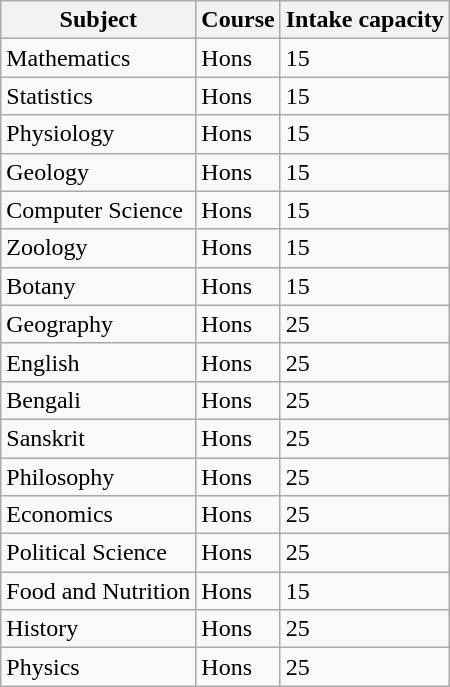<table class="wikitable">
<tr>
<th>Subject</th>
<th>Course</th>
<th>Intake capacity</th>
</tr>
<tr>
<td>Mathematics</td>
<td>Hons</td>
<td>15</td>
</tr>
<tr>
<td>Statistics</td>
<td>Hons</td>
<td>15</td>
</tr>
<tr>
<td>Physiology</td>
<td>Hons</td>
<td>15</td>
</tr>
<tr>
<td>Geology</td>
<td>Hons</td>
<td>15</td>
</tr>
<tr>
<td>Computer Science</td>
<td>Hons</td>
<td>15</td>
</tr>
<tr>
<td>Zoology</td>
<td>Hons</td>
<td>15</td>
</tr>
<tr>
<td>Botany</td>
<td>Hons</td>
<td>15</td>
</tr>
<tr>
<td>Geography</td>
<td>Hons</td>
<td>25</td>
</tr>
<tr>
<td>English</td>
<td>Hons</td>
<td>25</td>
</tr>
<tr>
<td>Bengali</td>
<td>Hons</td>
<td>25</td>
</tr>
<tr>
<td>Sanskrit</td>
<td>Hons</td>
<td>25</td>
</tr>
<tr>
<td>Philosophy</td>
<td>Hons</td>
<td>25</td>
</tr>
<tr>
<td>Economics</td>
<td>Hons</td>
<td>25</td>
</tr>
<tr>
<td>Political Science</td>
<td>Hons</td>
<td>25</td>
</tr>
<tr>
<td>Food and Nutrition</td>
<td>Hons</td>
<td>15</td>
</tr>
<tr>
<td>History</td>
<td>Hons</td>
<td>25</td>
</tr>
<tr>
<td>Physics</td>
<td>Hons</td>
<td>25</td>
</tr>
</table>
